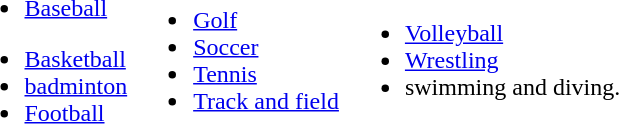<table>
<tr>
<td><br><ul><li><a href='#'>Baseball</a></li></ul><ul><li><a href='#'>Basketball</a></li><li><a href='#'>badminton</a></li><li><a href='#'>Football</a></li></ul></td>
<td><br><ul><li><a href='#'>Golf</a></li><li><a href='#'>Soccer</a></li><li><a href='#'>Tennis</a></li><li><a href='#'>Track and field</a></li></ul></td>
<td><br><ul><li><a href='#'>Volleyball</a></li><li><a href='#'>Wrestling</a></li><li>swimming and diving.</li></ul></td>
</tr>
</table>
